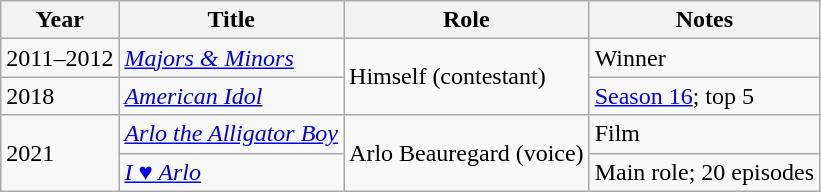<table class="wikitable">
<tr>
<th>Year</th>
<th>Title</th>
<th>Role</th>
<th>Notes</th>
</tr>
<tr>
<td>2011–2012</td>
<td><em><a href='#'>Majors & Minors</a></em></td>
<td rowspan="2">Himself (contestant)</td>
<td>Winner</td>
</tr>
<tr>
<td>2018</td>
<td><em><a href='#'>American Idol</a></em></td>
<td><a href='#'>Season 16</a>; top 5</td>
</tr>
<tr>
<td rowspan="2">2021</td>
<td><em><a href='#'>Arlo the Alligator Boy</a></em></td>
<td rowspan="2">Arlo Beauregard (voice)</td>
<td>Film</td>
</tr>
<tr>
<td><em><a href='#'>I ♥ Arlo</a></em></td>
<td>Main role; 20 episodes</td>
</tr>
</table>
